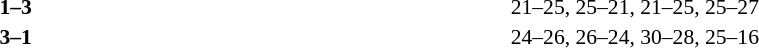<table width=100% cellspacing=1>
<tr>
<th width=20%></th>
<th width=12%></th>
<th width=20%></th>
<th width=33%></th>
<td></td>
</tr>
<tr style=font-size:90%>
<td align=right></td>
<td align=center><strong>1–3</strong></td>
<td><strong></strong></td>
<td>21–25, 25–21, 21–25, 25–27</td>
<td></td>
</tr>
<tr style=font-size:90%>
<td align=right><strong></strong></td>
<td align=center><strong>3–1</strong></td>
<td></td>
<td>24–26, 26–24, 30–28, 25–16</td>
</tr>
</table>
